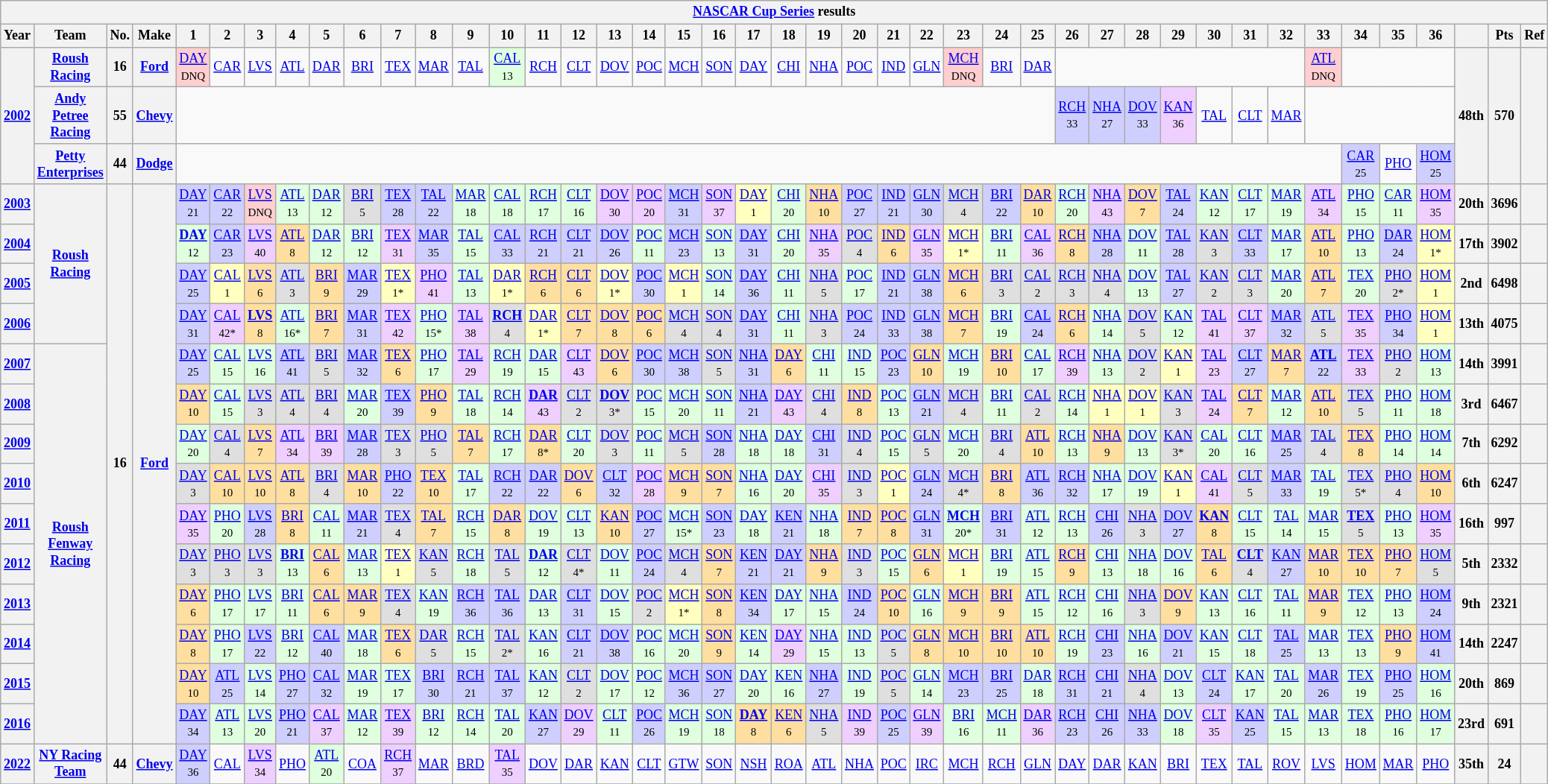<table class="wikitable" style="text-align:center; font-size:75%">
<tr>
<th colspan=45><a href='#'>NASCAR Cup Series</a> results</th>
</tr>
<tr>
<th>Year</th>
<th>Team</th>
<th>No.</th>
<th>Make</th>
<th>1</th>
<th>2</th>
<th>3</th>
<th>4</th>
<th>5</th>
<th>6</th>
<th>7</th>
<th>8</th>
<th>9</th>
<th>10</th>
<th>11</th>
<th>12</th>
<th>13</th>
<th>14</th>
<th>15</th>
<th>16</th>
<th>17</th>
<th>18</th>
<th>19</th>
<th>20</th>
<th>21</th>
<th>22</th>
<th>23</th>
<th>24</th>
<th>25</th>
<th>26</th>
<th>27</th>
<th>28</th>
<th>29</th>
<th>30</th>
<th>31</th>
<th>32</th>
<th>33</th>
<th>34</th>
<th>35</th>
<th>36</th>
<th></th>
<th>Pts</th>
<th>Ref</th>
</tr>
<tr>
<th rowspan=3><a href='#'>2002</a></th>
<th><a href='#'>Roush Racing</a></th>
<th>16</th>
<th><a href='#'>Ford</a></th>
<td style="background:#FFCFCF;"><a href='#'>DAY</a><br><small>DNQ</small></td>
<td><a href='#'>CAR</a></td>
<td><a href='#'>LVS</a></td>
<td><a href='#'>ATL</a></td>
<td><a href='#'>DAR</a></td>
<td><a href='#'>BRI</a></td>
<td><a href='#'>TEX</a></td>
<td><a href='#'>MAR</a></td>
<td><a href='#'>TAL</a></td>
<td style="background:#DFFFDF;"><a href='#'>CAL</a><br><small>13</small></td>
<td><a href='#'>RCH</a></td>
<td><a href='#'>CLT</a></td>
<td><a href='#'>DOV</a></td>
<td><a href='#'>POC</a></td>
<td><a href='#'>MCH</a></td>
<td><a href='#'>SON</a></td>
<td><a href='#'>DAY</a></td>
<td><a href='#'>CHI</a></td>
<td><a href='#'>NHA</a></td>
<td><a href='#'>POC</a></td>
<td><a href='#'>IND</a></td>
<td><a href='#'>GLN</a></td>
<td style="background:#FFCFCF;"><a href='#'>MCH</a><br><small>DNQ</small></td>
<td><a href='#'>BRI</a></td>
<td><a href='#'>DAR</a></td>
<td colspan=7></td>
<td style="background:#FFCFCF;"><a href='#'>ATL</a><br><small>DNQ</small></td>
<td colspan=3></td>
<th rowspan=3>48th</th>
<th rowspan=3>570</th>
<th rowspan=3></th>
</tr>
<tr>
<th><a href='#'>Andy Petree Racing</a></th>
<th>55</th>
<th><a href='#'>Chevy</a></th>
<td colspan=25></td>
<td style="background:#CFCFFF;"><a href='#'>RCH</a><br><small>33</small></td>
<td style="background:#CFCFFF;"><a href='#'>NHA</a><br><small>27</small></td>
<td style="background:#CFCFFF;"><a href='#'>DOV</a><br><small>33</small></td>
<td style="background:#EFCFFF;"><a href='#'>KAN</a><br><small>36</small></td>
<td><a href='#'>TAL</a></td>
<td><a href='#'>CLT</a></td>
<td><a href='#'>MAR</a></td>
<td colspan=4></td>
</tr>
<tr>
<th><a href='#'>Petty Enterprises</a></th>
<th>44</th>
<th><a href='#'>Dodge</a></th>
<td colspan=33></td>
<td style="background:#CFCFFF;"><a href='#'>CAR</a><br><small>25</small></td>
<td><a href='#'>PHO</a></td>
<td style="background:#CFCFFF;"><a href='#'>HOM</a><br><small>25</small></td>
</tr>
<tr>
<th><a href='#'>2003</a></th>
<th rowspan=4><a href='#'>Roush Racing</a></th>
<th rowspan=14>16</th>
<th rowspan=14><a href='#'>Ford</a></th>
<td style="background:#CFCFFF;"><a href='#'>DAY</a><br><small>21</small></td>
<td style="background:#CFCFFF;"><a href='#'>CAR</a><br><small>22</small></td>
<td style="background:#FFCFCF;"><a href='#'>LVS</a><br><small>DNQ</small></td>
<td style="background:#DFFFDF;"><a href='#'>ATL</a><br><small>13</small></td>
<td style="background:#DFFFDF;"><a href='#'>DAR</a><br><small>12</small></td>
<td style="background:#DFDFDF;"><a href='#'>BRI</a><br><small>5</small></td>
<td style="background:#CFCFFF;"><a href='#'>TEX</a><br><small>28</small></td>
<td style="background:#CFCFFF;"><a href='#'>TAL</a><br><small>22</small></td>
<td style="background:#DFFFDF;"><a href='#'>MAR</a><br><small>18</small></td>
<td style="background:#DFFFDF;"><a href='#'>CAL</a><br><small>18</small></td>
<td style="background:#DFFFDF;"><a href='#'>RCH</a><br><small>17</small></td>
<td style="background:#DFFFDF;"><a href='#'>CLT</a><br><small>16</small></td>
<td style="background:#EFCFFF;"><a href='#'>DOV</a><br><small>30</small></td>
<td style="background:#EFCFFF;"><a href='#'>POC</a><br><small>20</small></td>
<td style="background:#CFCFFF;"><a href='#'>MCH</a><br><small>31</small></td>
<td style="background:#EFCFFF;"><a href='#'>SON</a><br><small>37</small></td>
<td style="background:#FFFFBF;"><a href='#'>DAY</a><br><small>1</small></td>
<td style="background:#DFFFDF;"><a href='#'>CHI</a><br><small>20</small></td>
<td style="background:#FFDF9F;"><a href='#'>NHA</a><br><small>10</small></td>
<td style="background:#CFCFFF;"><a href='#'>POC</a><br><small>27</small></td>
<td style="background:#CFCFFF;"><a href='#'>IND</a><br><small>21</small></td>
<td style="background:#CFCFFF;"><a href='#'>GLN</a><br><small>30</small></td>
<td style="background:#DFDFDF;"><a href='#'>MCH</a><br><small>4</small></td>
<td style="background:#CFCFFF;"><a href='#'>BRI</a><br><small>22</small></td>
<td style="background:#FFDF9F;"><a href='#'>DAR</a><br><small>10</small></td>
<td style="background:#DFFFDF;"><a href='#'>RCH</a><br><small>20</small></td>
<td style="background:#EFCFFF;"><a href='#'>NHA</a><br><small>43</small></td>
<td style="background:#FFDF9F;"><a href='#'>DOV</a><br><small>7</small></td>
<td style="background:#CFCFFF;"><a href='#'>TAL</a><br><small>24</small></td>
<td style="background:#DFFFDF;"><a href='#'>KAN</a><br><small>12</small></td>
<td style="background:#DFFFDF;"><a href='#'>CLT</a><br><small>17</small></td>
<td style="background:#DFFFDF;"><a href='#'>MAR</a><br><small>19</small></td>
<td style="background:#EFCFFF;"><a href='#'>ATL</a><br><small>34</small></td>
<td style="background:#DFFFDF;"><a href='#'>PHO</a><br><small>15</small></td>
<td style="background:#DFFFDF;"><a href='#'>CAR</a><br><small>11</small></td>
<td style="background:#EFCFFF;"><a href='#'>HOM</a><br><small>35</small></td>
<th>20th</th>
<th>3696</th>
<th></th>
</tr>
<tr>
<th><a href='#'>2004</a></th>
<td style="background:#DFFFDF;"><strong><a href='#'>DAY</a></strong><br><small>12</small></td>
<td style="background:#CFCFFF;"><a href='#'>CAR</a><br><small>23</small></td>
<td style="background:#EFCFFF;"><a href='#'>LVS</a><br><small>40</small></td>
<td style="background:#FFDF9F;"><a href='#'>ATL</a><br><small>8</small></td>
<td style="background:#DFFFDF;"><a href='#'>DAR</a><br><small>12</small></td>
<td style="background:#DFFFDF;"><a href='#'>BRI</a><br><small>12</small></td>
<td style="background:#EFCFFF;"><a href='#'>TEX</a><br><small>31</small></td>
<td style="background:#CFCFFF;"><a href='#'>MAR</a><br><small>35</small></td>
<td style="background:#DFFFDF;"><a href='#'>TAL</a><br><small>15</small></td>
<td style="background:#CFCFFF;"><a href='#'>CAL</a><br><small>33</small></td>
<td style="background:#CFCFFF;"><a href='#'>RCH</a><br><small>21</small></td>
<td style="background:#CFCFFF;"><a href='#'>CLT</a><br><small>21</small></td>
<td style="background:#CFCFFF;"><a href='#'>DOV</a><br><small>26</small></td>
<td style="background:#DFFFDF;"><a href='#'>POC</a><br><small>11</small></td>
<td style="background:#CFCFFF;"><a href='#'>MCH</a><br><small>23</small></td>
<td style="background:#DFFFDF;"><a href='#'>SON</a><br><small>13</small></td>
<td style="background:#CFCFFF;"><a href='#'>DAY</a><br><small>31</small></td>
<td style="background:#DFFFDF;"><a href='#'>CHI</a><br><small>20</small></td>
<td style="background:#EFCFFF;"><a href='#'>NHA</a><br><small>35</small></td>
<td style="background:#DFDFDF;"><a href='#'>POC</a><br><small>4</small></td>
<td style="background:#FFDF9F;"><a href='#'>IND</a><br><small>6</small></td>
<td style="background:#EFCFFF;"><a href='#'>GLN</a><br><small>35</small></td>
<td style="background:#FFFFBF;"><a href='#'>MCH</a><br><small>1*</small></td>
<td style="background:#DFFFDF;"><a href='#'>BRI</a><br><small>11</small></td>
<td style="background:#EFCFFF;"><a href='#'>CAL</a><br><small>36</small></td>
<td style="background:#FFDF9F;"><a href='#'>RCH</a><br><small>8</small></td>
<td style="background:#CFCFFF;"><a href='#'>NHA</a><br><small>28</small></td>
<td style="background:#DFFFDF;"><a href='#'>DOV</a><br><small>11</small></td>
<td style="background:#CFCFFF;"><a href='#'>TAL</a><br><small>28</small></td>
<td style="background:#DFDFDF;"><a href='#'>KAN</a><br><small>3</small></td>
<td style="background:#CFCFFF;"><a href='#'>CLT</a><br><small>33</small></td>
<td style="background:#DFFFDF;"><a href='#'>MAR</a><br><small>17</small></td>
<td style="background:#FFDF9F;"><a href='#'>ATL</a><br><small>10</small></td>
<td style="background:#DFFFDF;"><a href='#'>PHO</a><br><small>13</small></td>
<td style="background:#CFCFFF;"><a href='#'>DAR</a><br><small>24</small></td>
<td style="background:#FFFFBF;"><a href='#'>HOM</a><br><small>1*</small></td>
<th>17th</th>
<th>3902</th>
<th></th>
</tr>
<tr>
<th><a href='#'>2005</a></th>
<td style="background:#CFCFFF;"><a href='#'>DAY</a><br><small>25</small></td>
<td style="background:#FFFFBF;"><a href='#'>CAL</a><br><small>1</small></td>
<td style="background:#FFDF9F;"><a href='#'>LVS</a><br><small>6</small></td>
<td style="background:#DFDFDF;"><a href='#'>ATL</a><br><small>3</small></td>
<td style="background:#FFDF9F;"><a href='#'>BRI</a><br><small>9</small></td>
<td style="background:#CFCFFF;"><a href='#'>MAR</a><br><small>29</small></td>
<td style="background:#FFFFBF;"><a href='#'>TEX</a><br><small>1*</small></td>
<td style="background:#EFCFFF;"><a href='#'>PHO</a><br><small>41</small></td>
<td style="background:#DFFFDF;"><a href='#'>TAL</a><br><small>13</small></td>
<td style="background:#FFFFBF;"><a href='#'>DAR</a><br><small>1*</small></td>
<td style="background:#FFDF9F;"><a href='#'>RCH</a><br><small>6</small></td>
<td style="background:#FFDF9F;"><a href='#'>CLT</a><br><small>6</small></td>
<td style="background:#FFFFBF;"><a href='#'>DOV</a><br><small>1*</small></td>
<td style="background:#CFCFFF;"><a href='#'>POC</a><br><small>30</small></td>
<td style="background:#FFFFBF;"><a href='#'>MCH</a><br><small>1</small></td>
<td style="background:#DFFFDF;"><a href='#'>SON</a><br><small>14</small></td>
<td style="background:#CFCFFF;"><a href='#'>DAY</a><br><small>36</small></td>
<td style="background:#DFFFDF;"><a href='#'>CHI</a><br><small>11</small></td>
<td style="background:#DFDFDF;"><a href='#'>NHA</a><br><small>5</small></td>
<td style="background:#DFFFDF;"><a href='#'>POC</a><br><small>17</small></td>
<td style="background:#CFCFFF;"><a href='#'>IND</a><br><small>21</small></td>
<td style="background:#CFCFFF;"><a href='#'>GLN</a><br><small>38</small></td>
<td style="background:#FFDF9F;"><a href='#'>MCH</a><br><small>6</small></td>
<td style="background:#DFDFDF;"><a href='#'>BRI</a><br><small>3</small></td>
<td style="background:#DFDFDF;"><a href='#'>CAL</a><br><small>2</small></td>
<td style="background:#DFDFDF;"><a href='#'>RCH</a><br><small>3</small></td>
<td style="background:#DFDFDF;"><a href='#'>NHA</a><br><small>4</small></td>
<td style="background:#DFFFDF;"><a href='#'>DOV</a><br><small>13</small></td>
<td style="background:#CFCFFF;"><a href='#'>TAL</a><br><small>27</small></td>
<td style="background:#DFDFDF;"><a href='#'>KAN</a><br><small>2</small></td>
<td style="background:#DFDFDF;"><a href='#'>CLT</a><br><small>3</small></td>
<td style="background:#DFFFDF;"><a href='#'>MAR</a><br><small>20</small></td>
<td style="background:#FFDF9F;"><a href='#'>ATL</a><br><small>7</small></td>
<td style="background:#DFFFDF;"><a href='#'>TEX</a><br><small>20</small></td>
<td style="background:#DFDFDF;"><a href='#'>PHO</a><br><small>2*</small></td>
<td style="background:#FFFFBF;"><a href='#'>HOM</a><br><small>1</small></td>
<th>2nd</th>
<th>6498</th>
<th></th>
</tr>
<tr>
<th><a href='#'>2006</a></th>
<td style="background:#CFCFFF;"><a href='#'>DAY</a><br><small>31</small></td>
<td style="background:#EFCFFF;"><a href='#'>CAL</a><br><small>42*</small></td>
<td style="background:#FFDF9F;"><strong><a href='#'>LVS</a></strong><br><small>8</small></td>
<td style="background:#DFFFDF;"><a href='#'>ATL</a><br><small>16*</small></td>
<td style="background:#FFDF9F;"><a href='#'>BRI</a><br><small>7</small></td>
<td style="background:#CFCFFF;"><a href='#'>MAR</a><br><small>31</small></td>
<td style="background:#EFCFFF;"><a href='#'>TEX</a><br><small>42</small></td>
<td style="background:#DFFFDF;"><a href='#'>PHO</a><br><small>15*</small></td>
<td style="background:#EFCFFF;"><a href='#'>TAL</a><br><small>38</small></td>
<td style="background:#DFDFDF;"><strong><a href='#'>RCH</a></strong><br><small>4</small></td>
<td style="background:#FFFFBF;"><a href='#'>DAR</a><br><small>1*</small></td>
<td style="background:#FFDF9F;"><a href='#'>CLT</a><br><small>7</small></td>
<td style="background:#FFDF9F;"><a href='#'>DOV</a><br><small>8</small></td>
<td style="background:#FFDF9F;"><a href='#'>POC</a><br><small>6</small></td>
<td style="background:#DFDFDF;"><a href='#'>MCH</a><br><small>4</small></td>
<td style="background:#DFDFDF;"><a href='#'>SON</a><br><small>4</small></td>
<td style="background:#CFCFFF;"><a href='#'>DAY</a><br><small>31</small></td>
<td style="background:#DFFFDF;"><a href='#'>CHI</a><br><small>11</small></td>
<td style="background:#DFDFDF;"><a href='#'>NHA</a><br><small>3</small></td>
<td style="background:#CFCFFF;"><a href='#'>POC</a><br><small>24</small></td>
<td style="background:#CFCFFF;"><a href='#'>IND</a><br><small>33</small></td>
<td style="background:#CFCFFF;"><a href='#'>GLN</a><br><small>38</small></td>
<td style="background:#FFDF9F;"><a href='#'>MCH</a><br><small>7</small></td>
<td style="background:#DFFFDF;"><a href='#'>BRI</a><br><small>19</small></td>
<td style="background:#CFCFFF;"><a href='#'>CAL</a><br><small>24</small></td>
<td style="background:#FFDF9F;"><a href='#'>RCH</a><br><small>6</small></td>
<td style="background:#DFFFDF;"><a href='#'>NHA</a><br><small>14</small></td>
<td style="background:#DFDFDF;"><a href='#'>DOV</a><br><small>5</small></td>
<td style="background:#DFFFDF;"><a href='#'>KAN</a><br><small>12</small></td>
<td style="background:#EFCFFF;"><a href='#'>TAL</a><br><small>41</small></td>
<td style="background:#EFCFFF;"><a href='#'>CLT</a><br><small>37</small></td>
<td style="background:#CFCFFF;"><a href='#'>MAR</a><br><small>32</small></td>
<td style="background:#DFDFDF;"><a href='#'>ATL</a><br><small>5</small></td>
<td style="background:#EFCFFF;"><a href='#'>TEX</a><br><small>35</small></td>
<td style="background:#CFCFFF;"><a href='#'>PHO</a><br><small>34</small></td>
<td style="background:#FFFFBF;"><a href='#'>HOM</a><br><small>1</small></td>
<th>13th</th>
<th>4075</th>
<th></th>
</tr>
<tr>
<th><a href='#'>2007</a></th>
<th rowspan=10><a href='#'>Roush Fenway Racing</a></th>
<td style="background:#CFCFFF;"><a href='#'>DAY</a><br><small>25</small></td>
<td style="background:#DFFFDF;"><a href='#'>CAL</a><br><small>15</small></td>
<td style="background:#DFFFDF;"><a href='#'>LVS</a><br><small>16</small></td>
<td style="background:#CFCFFF;"><a href='#'>ATL</a><br><small>41</small></td>
<td style="background:#DFDFDF;"><a href='#'>BRI</a><br><small>5</small></td>
<td style="background:#CFCFFF;"><a href='#'>MAR</a><br><small>32</small></td>
<td style="background:#FFDF9F;"><a href='#'>TEX</a><br><small>6</small></td>
<td style="background:#DFFFDF;"><a href='#'>PHO</a><br><small>17</small></td>
<td style="background:#EFCFFF;"><a href='#'>TAL</a><br><small>29</small></td>
<td style="background:#DFFFDF;"><a href='#'>RCH</a><br><small>19</small></td>
<td style="background:#DFFFDF;"><a href='#'>DAR</a><br><small>15</small></td>
<td style="background:#EFCFFF;"><a href='#'>CLT</a><br><small>43</small></td>
<td style="background:#FFDF9F;"><a href='#'>DOV</a><br><small>6</small></td>
<td style="background:#CFCFFF;"><a href='#'>POC</a><br><small>30</small></td>
<td style="background:#CFCFFF;"><a href='#'>MCH</a><br><small>38</small></td>
<td style="background:#DFDFDF;"><a href='#'>SON</a><br><small>5</small></td>
<td style="background:#CFCFFF;"><a href='#'>NHA</a><br><small>31</small></td>
<td style="background:#FFDF9F;"><a href='#'>DAY</a><br><small>6</small></td>
<td style="background:#DFFFDF;"><a href='#'>CHI</a><br><small>11</small></td>
<td style="background:#DFFFDF;"><a href='#'>IND</a><br><small>15</small></td>
<td style="background:#CFCFFF;"><a href='#'>POC</a><br><small>23</small></td>
<td style="background:#FFDF9F;"><a href='#'>GLN</a><br><small>10</small></td>
<td style="background:#DFFFDF;"><a href='#'>MCH</a><br><small>19</small></td>
<td style="background:#FFDF9F;"><a href='#'>BRI</a><br><small>10</small></td>
<td style="background:#DFFFDF;"><a href='#'>CAL</a><br><small>17</small></td>
<td style="background:#EFCFFF;"><a href='#'>RCH</a><br><small>39</small></td>
<td style="background:#DFFFDF;"><a href='#'>NHA</a><br><small>13</small></td>
<td style="background:#DFDFDF;"><a href='#'>DOV</a><br><small>2</small></td>
<td style="background:#FFFFBF;"><a href='#'>KAN</a><br><small>1</small></td>
<td style="background:#EFCFFF;"><a href='#'>TAL</a><br><small>23</small></td>
<td style="background:#CFCFFF;"><a href='#'>CLT</a><br><small>27</small></td>
<td style="background:#FFDF9F;"><a href='#'>MAR</a><br><small>7</small></td>
<td style="background:#CFCFFF;"><strong><a href='#'>ATL</a></strong><br><small>22</small></td>
<td style="background:#EFCFFF;"><a href='#'>TEX</a><br><small>33</small></td>
<td style="background:#DFDFDF;"><a href='#'>PHO</a><br><small>2</small></td>
<td style="background:#DFFFDF;"><a href='#'>HOM</a><br><small>13</small></td>
<th>14th</th>
<th>3991</th>
<th></th>
</tr>
<tr>
<th><a href='#'>2008</a></th>
<td style="background:#FFDF9F;"><a href='#'>DAY</a><br><small>10</small></td>
<td style="background:#DFFFDF;"><a href='#'>CAL</a><br><small>15</small></td>
<td style="background:#DFDFDF;"><a href='#'>LVS</a><br><small>3</small></td>
<td style="background:#DFDFDF;"><a href='#'>ATL</a><br><small>4</small></td>
<td style="background:#DFDFDF;"><a href='#'>BRI</a><br><small>4</small></td>
<td style="background:#DFFFDF;"><a href='#'>MAR</a><br><small>20</small></td>
<td style="background:#CFCFFF;"><a href='#'>TEX</a><br><small>39</small></td>
<td style="background:#FFDF9F;"><a href='#'>PHO</a><br><small>9</small></td>
<td style="background:#DFFFDF;"><a href='#'>TAL</a><br><small>18</small></td>
<td style="background:#DFFFDF;"><a href='#'>RCH</a><br><small>14</small></td>
<td style="background:#EFCFFF;"><strong><a href='#'>DAR</a></strong><br><small>43</small></td>
<td style="background:#DFDFDF;"><a href='#'>CLT</a><br><small>2</small></td>
<td style="background:#DFDFDF;"><strong><a href='#'>DOV</a></strong><br><small>3*</small></td>
<td style="background:#DFFFDF;"><a href='#'>POC</a><br><small>15</small></td>
<td style="background:#DFFFDF;"><a href='#'>MCH</a><br><small>20</small></td>
<td style="background:#DFFFDF;"><a href='#'>SON</a><br><small>11</small></td>
<td style="background:#CFCFFF;"><a href='#'>NHA</a><br><small>21</small></td>
<td style="background:#EFCFFF;"><a href='#'>DAY</a><br><small>43</small></td>
<td style="background:#DFDFDF;"><a href='#'>CHI</a><br><small>4</small></td>
<td style="background:#FFDF9F;"><a href='#'>IND</a><br><small>8</small></td>
<td style="background:#DFFFDF;"><a href='#'>POC</a><br><small>13</small></td>
<td style="background:#CFCFFF;"><a href='#'>GLN</a><br><small>21</small></td>
<td style="background:#DFDFDF;"><a href='#'>MCH</a><br><small>4</small></td>
<td style="background:#DFFFDF;"><a href='#'>BRI</a><br><small>11</small></td>
<td style="background:#DFDFDF;"><a href='#'>CAL</a><br><small>2</small></td>
<td style="background:#DFFFDF;"><a href='#'>RCH</a><br><small>14</small></td>
<td style="background:#FFFFBF;"><a href='#'>NHA</a><br><small>1</small></td>
<td style="background:#FFFFBF;"><a href='#'>DOV</a><br><small>1</small></td>
<td style="background:#DFDFDF;"><a href='#'>KAN</a><br><small>3</small></td>
<td style="background:#EFCFFF;"><a href='#'>TAL</a><br><small>24</small></td>
<td style="background:#FFDF9F;"><a href='#'>CLT</a><br><small>7</small></td>
<td style="background:#DFFFDF;"><a href='#'>MAR</a><br><small>12</small></td>
<td style="background:#FFDF9F;"><a href='#'>ATL</a><br><small>10</small></td>
<td style="background:#DFDFDF;"><a href='#'>TEX</a><br><small>5</small></td>
<td style="background:#DFFFDF;"><a href='#'>PHO</a><br><small>11</small></td>
<td style="background:#DFFFDF;"><a href='#'>HOM</a><br><small>18</small></td>
<th>3rd</th>
<th>6467</th>
<th></th>
</tr>
<tr>
<th><a href='#'>2009</a></th>
<td style="background:#DFFFDF;"><a href='#'>DAY</a><br><small>20</small></td>
<td style="background:#DFDFDF;"><a href='#'>CAL</a><br><small>4</small></td>
<td style="background:#FFDF9F;"><a href='#'>LVS</a><br><small>7</small></td>
<td style="background:#EFCFFF;"><a href='#'>ATL</a><br><small>34</small></td>
<td style="background:#EFCFFF;"><a href='#'>BRI</a><br><small>39</small></td>
<td style="background:#CFCFFF;"><a href='#'>MAR</a><br><small>28</small></td>
<td style="background:#DFDFDF;"><a href='#'>TEX</a><br><small>3</small></td>
<td style="background:#DFDFDF;"><a href='#'>PHO</a><br><small>5</small></td>
<td style="background:#FFDF9F;"><a href='#'>TAL</a><br><small>7</small></td>
<td style="background:#DFFFDF;"><a href='#'>RCH</a><br><small>17</small></td>
<td style="background:#FFDF9F;"><a href='#'>DAR</a><br><small>8*</small></td>
<td style="background:#DFFFDF;"><a href='#'>CLT</a><br><small>20</small></td>
<td style="background:#DFDFDF;"><a href='#'>DOV</a><br><small>3</small></td>
<td style="background:#DFFFDF;"><a href='#'>POC</a><br><small>11</small></td>
<td style="background:#DFDFDF;"><a href='#'>MCH</a><br><small>5</small></td>
<td style="background:#CFCFFF;"><a href='#'>SON</a><br><small>28</small></td>
<td style="background:#DFFFDF;"><a href='#'>NHA</a><br><small>18</small></td>
<td style="background:#DFFFDF;"><a href='#'>DAY</a><br><small>18</small></td>
<td style="background:#CFCFFF;"><a href='#'>CHI</a><br><small>31</small></td>
<td style="background:#DFDFDF;"><a href='#'>IND</a><br><small>4</small></td>
<td style="background:#DFFFDF;"><a href='#'>POC</a><br><small>15</small></td>
<td style="background:#DFDFDF;"><a href='#'>GLN</a><br><small>5</small></td>
<td style="background:#DFFFDF;"><a href='#'>MCH</a><br><small>20</small></td>
<td style="background:#DFDFDF;"><a href='#'>BRI</a><br><small>4</small></td>
<td style="background:#FFDF9F;"><a href='#'>ATL</a><br><small>10</small></td>
<td style="background:#DFFFDF;"><a href='#'>RCH</a><br><small>13</small></td>
<td style="background:#FFDF9F;"><a href='#'>NHA</a><br><small>9</small></td>
<td style="background:#DFFFDF;"><a href='#'>DOV</a><br><small>13</small></td>
<td style="background:#DFDFDF;"><a href='#'>KAN</a><br><small>3*</small></td>
<td style="background:#DFFFDF;"><a href='#'>CAL</a><br><small>20</small></td>
<td style="background:#DFFFDF;"><a href='#'>CLT</a><br><small>16</small></td>
<td style="background:#CFCFFF;"><a href='#'>MAR</a><br><small>25</small></td>
<td style="background:#DFDFDF;"><a href='#'>TAL</a><br><small>4</small></td>
<td style="background:#FFDF9F;"><a href='#'>TEX</a><br><small>8</small></td>
<td style="background:#DFFFDF;"><a href='#'>PHO</a><br><small>14</small></td>
<td style="background:#DFFFDF;"><a href='#'>HOM</a><br><small>14</small></td>
<th>7th</th>
<th>6292</th>
<th></th>
</tr>
<tr>
<th><a href='#'>2010</a></th>
<td style="background:#DFDFDF;"><a href='#'>DAY</a><br><small>3</small></td>
<td style="background:#FFDF9F;"><a href='#'>CAL</a><br><small>10</small></td>
<td style="background:#FFDF9F;"><a href='#'>LVS</a><br><small>10</small></td>
<td style="background:#FFDF9F;"><a href='#'>ATL</a><br><small>8</small></td>
<td style="background:#DFDFDF;"><a href='#'>BRI</a><br><small>4</small></td>
<td style="background:#FFDF9F;"><a href='#'>MAR</a><br><small>10</small></td>
<td style="background:#CFCFFF;"><a href='#'>PHO</a><br><small>22</small></td>
<td style="background:#FFDF9F;"><a href='#'>TEX</a><br><small>10</small></td>
<td style="background:#DFFFDF;"><a href='#'>TAL</a><br><small>17</small></td>
<td style="background:#CFCFFF;"><a href='#'>RCH</a><br><small>22</small></td>
<td style="background:#CFCFFF;"><a href='#'>DAR</a><br><small>22</small></td>
<td style="background:#FFDF9F;"><a href='#'>DOV</a><br><small>6</small></td>
<td style="background:#CFCFFF;"><a href='#'>CLT</a><br><small>32</small></td>
<td style="background:#EFCFFF;"><a href='#'>POC</a><br><small>28</small></td>
<td style="background:#FFDF9F;"><a href='#'>MCH</a><br><small>9</small></td>
<td style="background:#FFDF9F;"><a href='#'>SON</a><br><small>7</small></td>
<td style="background:#DFFFDF;"><a href='#'>NHA</a><br><small>16</small></td>
<td style="background:#DFFFDF;"><a href='#'>DAY</a><br><small>20</small></td>
<td style="background:#EFCFFF;"><a href='#'>CHI</a><br><small>35</small></td>
<td style="background:#DFDFDF;"><a href='#'>IND</a><br><small>3</small></td>
<td style="background:#FFFFBF;"><a href='#'>POC</a><br><small>1</small></td>
<td style="background:#CFCFFF;"><a href='#'>GLN</a><br><small>24</small></td>
<td style="background:#DFDFDF;"><a href='#'>MCH</a><br><small>4*</small></td>
<td style="background:#FFDF9F;"><a href='#'>BRI</a><br><small>8</small></td>
<td style="background:#CFCFFF;"><a href='#'>ATL</a><br><small>36</small></td>
<td style="background:#CFCFFF;"><a href='#'>RCH</a><br><small>32</small></td>
<td style="background:#DFFFDF;"><a href='#'>NHA</a><br><small>17</small></td>
<td style="background:#DFFFDF;"><a href='#'>DOV</a><br><small>19</small></td>
<td style="background:#FFFFBF;"><a href='#'>KAN</a><br><small>1</small></td>
<td style="background:#EFCFFF;"><a href='#'>CAL</a><br><small>41</small></td>
<td style="background:#DFDFDF;"><a href='#'>CLT</a><br><small>5</small></td>
<td style="background:#CFCFFF;"><a href='#'>MAR</a><br><small>33</small></td>
<td style="background:#DFFFDF;"><a href='#'>TAL</a><br><small>19</small></td>
<td style="background:#DFDFDF;"><a href='#'>TEX</a><br><small>5*</small></td>
<td style="background:#DFDFDF;"><a href='#'>PHO</a><br><small>4</small></td>
<td style="background:#FFDF9F;"><a href='#'>HOM</a><br><small>10</small></td>
<th>6th</th>
<th>6247</th>
<th></th>
</tr>
<tr>
<th><a href='#'>2011</a></th>
<td style="background:#EFCFFF;"><a href='#'>DAY</a><br><small>35</small></td>
<td style="background:#DFFFDF;"><a href='#'>PHO</a><br><small>20</small></td>
<td style="background:#CFCFFF;"><a href='#'>LVS</a><br><small>28</small></td>
<td style="background:#FFDF9F;"><a href='#'>BRI</a><br><small>8</small></td>
<td style="background:#DFFFDF;"><a href='#'>CAL</a><br><small>11</small></td>
<td style="background:#CFCFFF;"><a href='#'>MAR</a><br><small>21</small></td>
<td style="background:#DFDFDF;"><a href='#'>TEX</a><br><small>4</small></td>
<td style="background:#FFDF9F;"><a href='#'>TAL</a><br><small>7</small></td>
<td style="background:#DFFFDF;"><a href='#'>RCH</a><br><small>15</small></td>
<td style="background:#FFDF9F;"><a href='#'>DAR</a><br><small>8</small></td>
<td style="background:#DFFFDF;"><a href='#'>DOV</a><br><small>19</small></td>
<td style="background:#DFFFDF;"><a href='#'>CLT</a><br><small>13</small></td>
<td style="background:#FFDF9F;"><a href='#'>KAN</a><br><small>10</small></td>
<td style="background:#CFCFFF;"><a href='#'>POC</a><br><small>27</small></td>
<td style="background:#DFFFDF;"><a href='#'>MCH</a><br><small>15*</small></td>
<td style="background:#CFCFFF;"><a href='#'>SON</a><br><small>23</small></td>
<td style="background:#DFFFDF;"><a href='#'>DAY</a><br><small>18</small></td>
<td style="background:#CFCFFF;"><a href='#'>KEN</a><br><small>21</small></td>
<td style="background:#DFFFDF;"><a href='#'>NHA</a><br><small>18</small></td>
<td style="background:#FFDF9F;"><a href='#'>IND</a><br><small>7</small></td>
<td style="background:#FFDF9F;"><a href='#'>POC</a><br><small>8</small></td>
<td style="background:#CFCFFF;"><a href='#'>GLN</a><br><small>31</small></td>
<td style="background:#DFFFDF;"><strong><a href='#'>MCH</a></strong><br><small>20*</small></td>
<td style="background:#CFCFFF;"><a href='#'>BRI</a><br><small>31</small></td>
<td style="background:#DFFFDF;"><a href='#'>ATL</a><br><small>12</small></td>
<td style="background:#DFFFDF;"><a href='#'>RCH</a><br><small>13</small></td>
<td style="background:#CFCFFF;"><a href='#'>CHI</a><br><small>26</small></td>
<td style="background:#DFDFDF;"><a href='#'>NHA</a><br><small>3</small></td>
<td style="background:#CFCFFF;"><a href='#'>DOV</a><br><small>27</small></td>
<td style="background:#FFDF9F;"><strong><a href='#'>KAN</a></strong><br><small>8</small></td>
<td style="background:#DFFFDF;"><a href='#'>CLT</a><br><small>15</small></td>
<td style="background:#DFFFDF;"><a href='#'>TAL</a><br><small>14</small></td>
<td style="background:#DFFFDF;"><a href='#'>MAR</a><br><small>15</small></td>
<td style="background:#DFDFDF;"><strong><a href='#'>TEX</a></strong><br><small>5</small></td>
<td style="background:#DFFFDF;"><a href='#'>PHO</a><br><small>13</small></td>
<td style="background:#EFCFFF;"><a href='#'>HOM</a><br><small>35</small></td>
<th>16th</th>
<th>997</th>
<th></th>
</tr>
<tr>
<th><a href='#'>2012</a></th>
<td style="background:#DFDFDF;"><a href='#'>DAY</a><br><small>3</small></td>
<td style="background:#DFDFDF;"><a href='#'>PHO</a><br><small>3</small></td>
<td style="background:#DFDFDF;"><a href='#'>LVS</a><br><small>3</small></td>
<td style="background:#DFFFDF;"><strong><a href='#'>BRI</a></strong><br><small>13</small></td>
<td style="background:#FFDF9F;"><a href='#'>CAL</a><br><small>6</small></td>
<td style="background:#DFFFDF;"><a href='#'>MAR</a><br><small>13</small></td>
<td style="background:#FFFFBF;"><a href='#'>TEX</a><br><small>1</small></td>
<td style="background:#DFDFDF;"><a href='#'>KAN</a><br><small>5</small></td>
<td style="background:#DFFFDF;"><a href='#'>RCH</a><br><small>18</small></td>
<td style="background:#DFDFDF;"><a href='#'>TAL</a><br><small>5</small></td>
<td style="background:#DFFFDF;"><strong><a href='#'>DAR</a></strong><br><small>12</small></td>
<td style="background:#DFDFDF;"><a href='#'>CLT</a><br><small>4*</small></td>
<td style="background:#DFFFDF;"><a href='#'>DOV</a><br><small>11</small></td>
<td style="background:#CFCFFF;"><a href='#'>POC</a><br><small>24</small></td>
<td style="background:#DFDFDF;"><a href='#'>MCH</a><br><small>4</small></td>
<td style="background:#FFDF9F;"><a href='#'>SON</a><br><small>7</small></td>
<td style="background:#CFCFFF;"><a href='#'>KEN</a><br><small>21</small></td>
<td style="background:#CFCFFF;"><a href='#'>DAY</a><br><small>21</small></td>
<td style="background:#FFDF9F;"><a href='#'>NHA</a><br><small>9</small></td>
<td style="background:#DFDFDF;"><a href='#'>IND</a><br><small>3</small></td>
<td style="background:#DFFFDF;"><a href='#'>POC</a><br><small>15</small></td>
<td style="background:#FFDF9F;"><a href='#'>GLN</a><br><small>6</small></td>
<td style="background:#FFFFBF;"><a href='#'>MCH</a><br><small>1</small></td>
<td style="background:#DFFFDF;"><a href='#'>BRI</a><br><small>19</small></td>
<td style="background:#DFFFDF;"><a href='#'>ATL</a><br><small>15</small></td>
<td style="background:#FFDF9F;"><a href='#'>RCH</a><br><small>9</small></td>
<td style="background:#DFFFDF;"><a href='#'>CHI</a><br><small>13</small></td>
<td style="background:#DFFFDF;"><a href='#'>NHA</a><br><small>18</small></td>
<td style="background:#DFFFDF;"><a href='#'>DOV</a><br><small>16</small></td>
<td style="background:#FFDF9F;"><a href='#'>TAL</a><br><small>6</small></td>
<td style="background:#DFDFDF;"><strong><a href='#'>CLT</a></strong><br><small>4</small></td>
<td style="background:#CFCFFF;"><a href='#'>KAN</a><br><small>27</small></td>
<td style="background:#FFDF9F;"><a href='#'>MAR</a><br><small>10</small></td>
<td style="background:#FFDF9F;"><a href='#'>TEX</a><br><small>10</small></td>
<td style="background:#FFDF9F;"><a href='#'>PHO</a><br><small>7</small></td>
<td style="background:#DFDFDF;"><a href='#'>HOM</a><br><small>5</small></td>
<th>5th</th>
<th>2332</th>
<th></th>
</tr>
<tr>
<th><a href='#'>2013</a></th>
<td style="background:#FFDF9F;"><a href='#'>DAY</a><br><small>6</small></td>
<td style="background:#DFFFDF;"><a href='#'>PHO</a><br><small>17</small></td>
<td style="background:#DFFFDF;"><a href='#'>LVS</a><br><small>17</small></td>
<td style="background:#DFFFDF;"><a href='#'>BRI</a><br><small>11</small></td>
<td style="background:#FFDF9F;"><a href='#'>CAL</a><br><small>6</small></td>
<td style="background:#FFDF9F;"><a href='#'>MAR</a><br><small>9</small></td>
<td style="background:#DFDFDF;"><a href='#'>TEX</a><br><small>4</small></td>
<td style="background:#DFFFDF;"><a href='#'>KAN</a><br><small>19</small></td>
<td style="background:#CFCFFF;"><a href='#'>RCH</a><br><small>36</small></td>
<td style="background:#CFCFFF;"><a href='#'>TAL</a><br><small>36</small></td>
<td style="background:#DFFFDF;"><a href='#'>DAR</a><br><small>13</small></td>
<td style="background:#CFCFFF;"><a href='#'>CLT</a><br><small>31</small></td>
<td style="background:#DFFFDF;"><a href='#'>DOV</a><br><small>15</small></td>
<td style="background:#DFDFDF;"><a href='#'>POC</a><br><small>2</small></td>
<td style="background:#FFFFBF;"><a href='#'>MCH</a><br><small>1*</small></td>
<td style="background:#FFDF9F;"><a href='#'>SON</a><br><small>8</small></td>
<td style="background:#CFCFFF;"><a href='#'>KEN</a><br><small>34</small></td>
<td style="background:#DFFFDF;"><a href='#'>DAY</a><br><small>17</small></td>
<td style="background:#DFFFDF;"><a href='#'>NHA</a><br><small>15</small></td>
<td style="background:#CFCFFF;"><a href='#'>IND</a><br><small>24</small></td>
<td style="background:#FFDF9F;"><a href='#'>POC</a><br><small>10</small></td>
<td style="background:#DFFFDF;"><a href='#'>GLN</a><br><small>16</small></td>
<td style="background:#FFDF9F;"><a href='#'>MCH</a><br><small>9</small></td>
<td style="background:#FFDF9F;"><a href='#'>BRI</a><br><small>9</small></td>
<td style="background:#DFFFDF;"><a href='#'>ATL</a><br><small>15</small></td>
<td style="background:#DFFFDF;"><a href='#'>RCH</a><br><small>12</small></td>
<td style="background:#DFFFDF;"><a href='#'>CHI</a><br><small>16</small></td>
<td style="background:#DFDFDF;"><a href='#'>NHA</a><br><small>3</small></td>
<td style="background:#FFDF9F;"><a href='#'>DOV</a><br><small>9</small></td>
<td style="background:#DFFFDF;"><a href='#'>KAN</a><br><small>13</small></td>
<td style="background:#DFFFDF;"><a href='#'>CLT</a><br><small>16</small></td>
<td style="background:#DFFFDF;"><a href='#'>TAL</a><br><small>11</small></td>
<td style="background:#FFDF9F;"><a href='#'>MAR</a><br><small>9</small></td>
<td style="background:#DFFFDF;"><a href='#'>TEX</a><br><small>12</small></td>
<td style="background:#DFFFDF;"><a href='#'>PHO</a><br><small>13</small></td>
<td style="background:#CFCFFF;"><a href='#'>HOM</a><br><small>24</small></td>
<th>9th</th>
<th>2321</th>
<th></th>
</tr>
<tr>
<th><a href='#'>2014</a></th>
<td style="background:#FFDF9F;"><a href='#'>DAY</a><br><small>8</small></td>
<td style="background:#DFFFDF;"><a href='#'>PHO</a><br><small>17</small></td>
<td style="background:#CFCFFF;"><a href='#'>LVS</a><br><small>22</small></td>
<td style="background:#DFFFDF;"><a href='#'>BRI</a><br><small>12</small></td>
<td style="background:#CFCFFF;"><a href='#'>CAL</a><br><small>40</small></td>
<td style="background:#DFFFDF;"><a href='#'>MAR</a><br><small>18</small></td>
<td style="background:#FFDF9F;"><a href='#'>TEX</a><br><small>6</small></td>
<td style="background:#DFDFDF;"><a href='#'>DAR</a><br><small>5</small></td>
<td style="background:#DFFFDF;"><a href='#'>RCH</a><br><small>15</small></td>
<td style="background:#DFDFDF;"><a href='#'>TAL</a><br><small>2*</small></td>
<td style="background:#DFFFDF;"><a href='#'>KAN</a><br><small>16</small></td>
<td style="background:#CFCFFF;"><a href='#'>CLT</a><br><small>21</small></td>
<td style="background:#CFCFFF;"><a href='#'>DOV</a><br><small>38</small></td>
<td style="background:#DFFFDF;"><a href='#'>POC</a><br><small>16</small></td>
<td style="background:#DFFFDF;"><a href='#'>MCH</a><br><small>20</small></td>
<td style="background:#FFDF9F;"><a href='#'>SON</a><br><small>9</small></td>
<td style="background:#DFFFDF;"><a href='#'>KEN</a><br><small>14</small></td>
<td style="background:#EFCFFF;"><a href='#'>DAY</a><br><small>29</small></td>
<td style="background:#DFFFDF;"><a href='#'>NHA</a><br><small>15</small></td>
<td style="background:#DFFFDF;"><a href='#'>IND</a><br><small>13</small></td>
<td style="background:#DFDFDF;"><a href='#'>POC</a><br><small>5</small></td>
<td style="background:#FFDF9F;"><a href='#'>GLN</a><br><small>8</small></td>
<td style="background:#FFDF9F;"><a href='#'>MCH</a><br><small>10</small></td>
<td style="background:#FFDF9F;"><a href='#'>BRI</a><br><small>10</small></td>
<td style="background:#FFDF9F;"><a href='#'>ATL</a><br><small>10</small></td>
<td style="background:#DFFFDF;"><a href='#'>RCH</a><br><small>19</small></td>
<td style="background:#CFCFFF;"><a href='#'>CHI</a><br><small>23</small></td>
<td style="background:#DFFFDF;"><a href='#'>NHA</a><br><small>16</small></td>
<td style="background:#CFCFFF;"><a href='#'>DOV</a><br><small>21</small></td>
<td style="background:#DFFFDF;"><a href='#'>KAN</a><br><small>15</small></td>
<td style="background:#DFFFDF;"><a href='#'>CLT</a><br><small>18</small></td>
<td style="background:#CFCFFF;"><a href='#'>TAL</a><br><small>25</small></td>
<td style="background:#DFFFDF;"><a href='#'>MAR</a><br><small>13</small></td>
<td style="background:#DFFFDF;"><a href='#'>TEX</a><br><small>13</small></td>
<td style="background:#FFDF9F;"><a href='#'>PHO</a><br><small>9</small></td>
<td style="background:#CFCFFF;"><a href='#'>HOM</a><br><small>41</small></td>
<th>14th</th>
<th>2247</th>
<th></th>
</tr>
<tr>
<th><a href='#'>2015</a></th>
<td style="background:#FFDF9F;"><a href='#'>DAY</a><br><small>10</small></td>
<td style="background:#CFCFFF;"><a href='#'>ATL</a><br><small>25</small></td>
<td style="background:#DFFFDF;"><a href='#'>LVS</a><br><small>14</small></td>
<td style="background:#CFCFFF;"><a href='#'>PHO</a><br><small>27</small></td>
<td style="background:#CFCFFF;"><a href='#'>CAL</a><br><small>32</small></td>
<td style="background:#DFFFDF;"><a href='#'>MAR</a><br><small>19</small></td>
<td style="background:#DFFFDF;"><a href='#'>TEX</a><br><small>17</small></td>
<td style="background:#CFCFFF;"><a href='#'>BRI</a><br><small>30</small></td>
<td style="background:#CFCFFF;"><a href='#'>RCH</a><br><small>21</small></td>
<td style="background:#CFCFFF;"><a href='#'>TAL</a><br><small>37</small></td>
<td style="background:#DFFFDF;"><a href='#'>KAN</a><br><small>12</small></td>
<td style="background:#DFDFDF;"><a href='#'>CLT</a><br><small>2</small></td>
<td style="background:#DFFFDF;"><a href='#'>DOV</a><br><small>17</small></td>
<td style="background:#DFFFDF;"><a href='#'>POC</a><br><small>12</small></td>
<td style="background:#CFCFFF;"><a href='#'>MCH</a><br><small>36</small></td>
<td style="background:#CFCFFF;"><a href='#'>SON</a><br><small>27</small></td>
<td style="background:#DFFFDF;"><a href='#'>DAY</a><br><small>20</small></td>
<td style="background:#DFFFDF;"><a href='#'>KEN</a><br><small>16</small></td>
<td style="background:#CFCFFF;"><a href='#'>NHA</a><br><small>27</small></td>
<td style="background:#DFFFDF;"><a href='#'>IND</a><br><small>19</small></td>
<td style="background:#DFDFDF;"><a href='#'>POC</a><br><small>5</small></td>
<td style="background:#DFFFDF;"><a href='#'>GLN</a><br><small>14</small></td>
<td style="background:#CFCFFF;"><a href='#'>MCH</a><br><small>23</small></td>
<td style="background:#CFCFFF;"><a href='#'>BRI</a><br><small>25</small></td>
<td style="background:#DFFFDF;"><a href='#'>DAR</a><br><small>18</small></td>
<td style="background:#CFCFFF;"><a href='#'>RCH</a><br><small>31</small></td>
<td style="background:#CFCFFF;"><a href='#'>CHI</a><br><small>21</small></td>
<td style="background:#DFDFDF;"><a href='#'>NHA</a><br><small>4</small></td>
<td style="background:#DFFFDF;"><a href='#'>DOV</a><br><small>13</small></td>
<td style="background:#CFCFFF;"><a href='#'>CLT</a><br><small>24</small></td>
<td style="background:#DFFFDF;"><a href='#'>KAN</a><br><small>17</small></td>
<td style="background:#DFFFDF;"><a href='#'>TAL</a><br><small>20</small></td>
<td style="background:#CFCFFF;"><a href='#'>MAR</a><br><small>26</small></td>
<td style="background:#DFFFDF;"><a href='#'>TEX</a><br><small>19</small></td>
<td style="background:#CFCFFF;"><a href='#'>PHO</a><br><small>25</small></td>
<td style="background:#DFFFDF;"><a href='#'>HOM</a><br><small>16</small></td>
<th>20th</th>
<th>869</th>
<th></th>
</tr>
<tr>
<th><a href='#'>2016</a></th>
<td style="background:#CFCFFF;"><a href='#'>DAY</a><br><small>34</small></td>
<td style="background:#DFFFDF;"><a href='#'>ATL</a><br><small>13</small></td>
<td style="background:#DFFFDF;"><a href='#'>LVS</a><br><small>20</small></td>
<td style="background:#CFCFFF;"><a href='#'>PHO</a><br><small>21</small></td>
<td style="background:#EFCFFF;"><a href='#'>CAL</a><br><small>37</small></td>
<td style="background:#DFFFDF;"><a href='#'>MAR</a><br><small>12</small></td>
<td style="background:#EFCFFF;"><a href='#'>TEX</a><br><small>39</small></td>
<td style="background:#DFFFDF;"><a href='#'>BRI</a><br><small>12</small></td>
<td style="background:#DFFFDF;"><a href='#'>RCH</a><br><small>14</small></td>
<td style="background:#DFFFDF;"><a href='#'>TAL</a><br><small>20</small></td>
<td style="background:#CFCFFF;"><a href='#'>KAN</a><br><small>27</small></td>
<td style="background:#EFCFFF;"><a href='#'>DOV</a><br><small>29</small></td>
<td style="background:#DFFFDF;"><a href='#'>CLT</a><br><small>11</small></td>
<td style="background:#CFCFFF;"><a href='#'>POC</a><br><small>26</small></td>
<td style="background:#DFFFDF;"><a href='#'>MCH</a><br><small>19</small></td>
<td style="background:#DFFFDF;"><a href='#'>SON</a><br><small>18</small></td>
<td style="background:#FFDF9F;"><strong><a href='#'>DAY</a></strong><br><small>8</small></td>
<td style="background:#FFDF9F;"><a href='#'>KEN</a><br><small>6</small></td>
<td style="background:#DFDFDF;"><a href='#'>NHA</a><br><small>5</small></td>
<td style="background:#EFCFFF;"><a href='#'>IND</a><br><small>39</small></td>
<td style="background:#CFCFFF;"><a href='#'>POC</a><br><small>25</small></td>
<td style="background:#EFCFFF;"><a href='#'>GLN</a><br><small>39</small></td>
<td style="background:#DFFFDF;"><a href='#'>BRI</a><br><small>16</small></td>
<td style="background:#DFFFDF;"><a href='#'>MCH</a><br><small>11</small></td>
<td style="background:#EFCFFF;"><a href='#'>DAR</a><br><small>36</small></td>
<td style="background:#CFCFFF;"><a href='#'>RCH</a><br><small>23</small></td>
<td style="background:#CFCFFF;"><a href='#'>CHI</a><br><small>26</small></td>
<td style="background:#CFCFFF;"><a href='#'>NHA</a><br><small>33</small></td>
<td style="background:#DFFFDF;"><a href='#'>DOV</a><br><small>18</small></td>
<td style="background:#EFCFFF;"><a href='#'>CLT</a><br><small>35</small></td>
<td style="background:#CFCFFF;"><a href='#'>KAN</a><br><small>25</small></td>
<td style="background:#DFFFDF;"><a href='#'>TAL</a><br><small>15</small></td>
<td style="background:#DFFFDF;"><a href='#'>MAR</a><br><small>13</small></td>
<td style="background:#DFFFDF;"><a href='#'>TEX</a><br><small>18</small></td>
<td style="background:#DFFFDF;"><a href='#'>PHO</a><br><small>16</small></td>
<td style="background:#DFFFDF;"><a href='#'>HOM</a><br><small>17</small></td>
<th>23rd</th>
<th>691</th>
<th></th>
</tr>
<tr>
<th><a href='#'>2022</a></th>
<th><a href='#'>NY Racing Team</a></th>
<th>44</th>
<th><a href='#'>Chevy</a></th>
<td style="background:#CFCFFF;"><a href='#'>DAY</a><br><small>36</small></td>
<td><a href='#'>CAL</a></td>
<td style="background:#EFCFFF;"><a href='#'>LVS</a><br><small>34</small></td>
<td><a href='#'>PHO</a></td>
<td style="background:#DFFFDF;"><a href='#'>ATL</a><br><small>20</small></td>
<td><a href='#'>COA</a></td>
<td style="background:#EFCFFF;"><a href='#'>RCH</a><br><small>37</small></td>
<td><a href='#'>MAR</a></td>
<td><a href='#'>BRD</a></td>
<td style="background:#EFCFFF;"><a href='#'>TAL</a><br><small>35</small></td>
<td><a href='#'>DOV</a></td>
<td><a href='#'>DAR</a></td>
<td><a href='#'>KAN</a></td>
<td><a href='#'>CLT</a></td>
<td><a href='#'>GTW</a></td>
<td><a href='#'>SON</a></td>
<td><a href='#'>NSH</a></td>
<td><a href='#'>ROA</a></td>
<td><a href='#'>ATL</a></td>
<td><a href='#'>NHA</a></td>
<td><a href='#'>POC</a></td>
<td><a href='#'>IRC</a></td>
<td><a href='#'>MCH</a></td>
<td><a href='#'>RCH</a></td>
<td><a href='#'>GLN</a></td>
<td><a href='#'>DAY</a></td>
<td><a href='#'>DAR</a></td>
<td><a href='#'>KAN</a></td>
<td><a href='#'>BRI</a></td>
<td><a href='#'>TEX</a></td>
<td><a href='#'>TAL</a></td>
<td><a href='#'>ROV</a></td>
<td><a href='#'>LVS</a></td>
<td><a href='#'>HOM</a></td>
<td><a href='#'>MAR</a></td>
<td><a href='#'>PHO</a></td>
<th>35th</th>
<th>24</th>
<th></th>
</tr>
<tr>
</tr>
</table>
